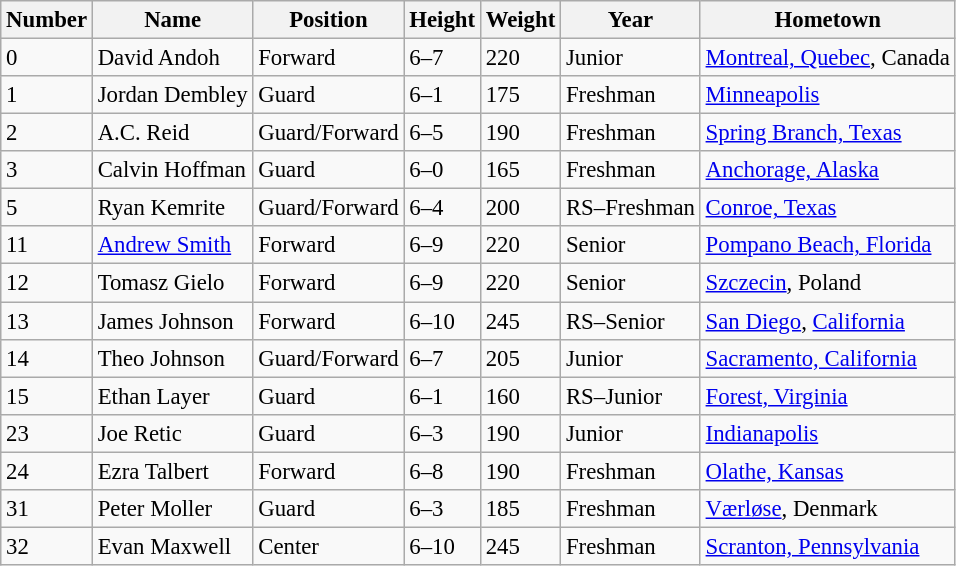<table class="wikitable sortable" style="font-size: 95%;">
<tr>
<th>Number</th>
<th>Name</th>
<th>Position</th>
<th>Height</th>
<th>Weight</th>
<th>Year</th>
<th>Hometown</th>
</tr>
<tr>
<td>0</td>
<td>David Andoh</td>
<td>Forward</td>
<td>6–7</td>
<td>220</td>
<td>Junior</td>
<td><a href='#'>Montreal, Quebec</a>, Canada</td>
</tr>
<tr>
<td>1</td>
<td>Jordan Dembley</td>
<td>Guard</td>
<td>6–1</td>
<td>175</td>
<td>Freshman</td>
<td><a href='#'>Minneapolis</a></td>
</tr>
<tr>
<td>2</td>
<td>A.C. Reid</td>
<td>Guard/Forward</td>
<td>6–5</td>
<td>190</td>
<td>Freshman</td>
<td><a href='#'>Spring Branch, Texas</a></td>
</tr>
<tr>
<td>3</td>
<td>Calvin Hoffman</td>
<td>Guard</td>
<td>6–0</td>
<td>165</td>
<td>Freshman</td>
<td><a href='#'>Anchorage, Alaska</a></td>
</tr>
<tr>
<td>5</td>
<td>Ryan Kemrite</td>
<td>Guard/Forward</td>
<td>6–4</td>
<td>200</td>
<td>RS–Freshman</td>
<td><a href='#'>Conroe, Texas</a></td>
</tr>
<tr>
<td>11</td>
<td><a href='#'>Andrew Smith</a></td>
<td>Forward</td>
<td>6–9</td>
<td>220</td>
<td>Senior</td>
<td><a href='#'>Pompano Beach, Florida</a></td>
</tr>
<tr>
<td>12</td>
<td>Tomasz Gielo</td>
<td>Forward</td>
<td>6–9</td>
<td>220</td>
<td>Senior</td>
<td><a href='#'>Szczecin</a>, Poland</td>
</tr>
<tr>
<td>13</td>
<td>James Johnson</td>
<td>Forward</td>
<td>6–10</td>
<td>245</td>
<td>RS–Senior</td>
<td><a href='#'>San Diego</a>, <a href='#'>California</a></td>
</tr>
<tr>
<td>14</td>
<td>Theo Johnson</td>
<td>Guard/Forward</td>
<td>6–7</td>
<td>205</td>
<td>Junior</td>
<td><a href='#'>Sacramento, California</a></td>
</tr>
<tr>
<td>15</td>
<td>Ethan Layer</td>
<td>Guard</td>
<td>6–1</td>
<td>160</td>
<td>RS–Junior</td>
<td><a href='#'>Forest, Virginia</a></td>
</tr>
<tr>
<td>23</td>
<td>Joe Retic</td>
<td>Guard</td>
<td>6–3</td>
<td>190</td>
<td>Junior</td>
<td><a href='#'>Indianapolis</a></td>
</tr>
<tr>
<td>24</td>
<td>Ezra Talbert</td>
<td>Forward</td>
<td>6–8</td>
<td>190</td>
<td>Freshman</td>
<td><a href='#'>Olathe, Kansas</a></td>
</tr>
<tr>
<td>31</td>
<td>Peter Moller</td>
<td>Guard</td>
<td>6–3</td>
<td>185</td>
<td>Freshman</td>
<td><a href='#'>Værløse</a>, Denmark</td>
</tr>
<tr>
<td>32</td>
<td>Evan Maxwell</td>
<td>Center</td>
<td>6–10</td>
<td>245</td>
<td>Freshman</td>
<td><a href='#'>Scranton, Pennsylvania</a></td>
</tr>
</table>
